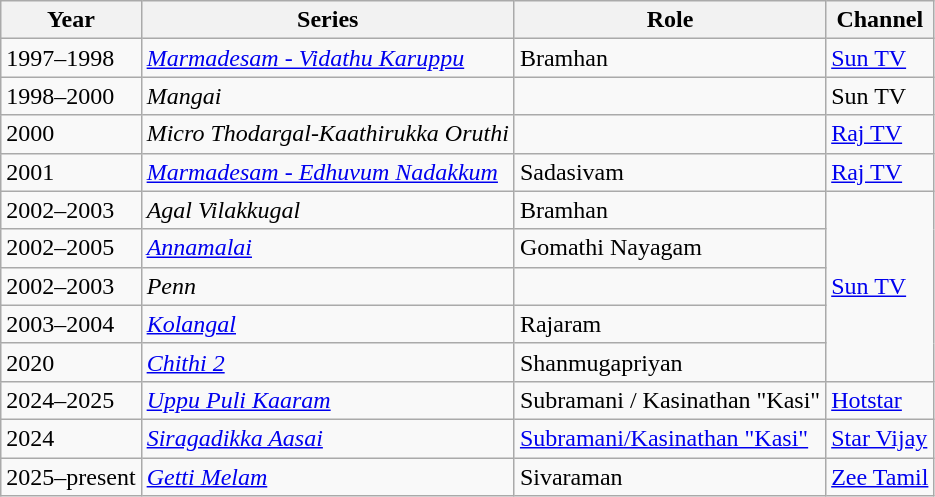<table class="wikitable sortable">
<tr style="text-align:center;">
<th>Year</th>
<th>Series</th>
<th>Role</th>
<th>Channel</th>
</tr>
<tr>
<td>1997–1998</td>
<td><em><a href='#'>Marmadesam - Vidathu Karuppu</a></em></td>
<td>Bramhan</td>
<td><a href='#'>Sun TV</a></td>
</tr>
<tr>
<td>1998–2000</td>
<td><em>Mangai</em></td>
<td></td>
<td>Sun TV</td>
</tr>
<tr>
<td>2000</td>
<td><em>Micro Thodargal-Kaathirukka Oruthi</em></td>
<td></td>
<td><a href='#'>Raj TV</a></td>
</tr>
<tr>
<td>2001</td>
<td><em><a href='#'>Marmadesam - Edhuvum Nadakkum</a></em></td>
<td>Sadasivam</td>
<td><a href='#'>Raj TV</a></td>
</tr>
<tr>
<td>2002–2003</td>
<td><em>Agal Vilakkugal</em></td>
<td>Bramhan</td>
<td rowspan=5><a href='#'>Sun TV</a></td>
</tr>
<tr>
<td>2002–2005</td>
<td><em><a href='#'>Annamalai</a></em></td>
<td>Gomathi Nayagam</td>
</tr>
<tr>
<td>2002–2003</td>
<td><em>Penn</em></td>
<td></td>
</tr>
<tr>
<td>2003–2004</td>
<td><em><a href='#'>Kolangal</a></em></td>
<td>Rajaram</td>
</tr>
<tr>
<td>2020</td>
<td><em><a href='#'>Chithi 2</a></em></td>
<td>Shanmugapriyan</td>
</tr>
<tr>
<td>2024–2025</td>
<td><em><a href='#'>Uppu Puli Kaaram</a></em></td>
<td>Subramani / Kasinathan "Kasi"</td>
<td><a href='#'>Hotstar</a></td>
</tr>
<tr>
<td>2024</td>
<td><em><a href='#'>Siragadikka Aasai</a></em></td>
<td><a href='#'>Subramani/Kasinathan "Kasi"</a></td>
<td><a href='#'>Star Vijay</a></td>
</tr>
<tr>
<td>2025–present</td>
<td><em><a href='#'>Getti Melam</a></em></td>
<td>Sivaraman</td>
<td><a href='#'>Zee Tamil</a></td>
</tr>
</table>
